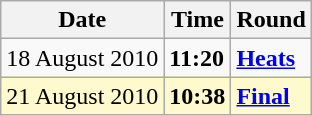<table class="wikitable">
<tr>
<th>Date</th>
<th>Time</th>
<th>Round</th>
</tr>
<tr>
<td>18 August 2010</td>
<td><strong>11:20</strong></td>
<td><strong><a href='#'>Heats</a></strong></td>
</tr>
<tr style=background:lemonchiffon>
<td>21 August 2010</td>
<td><strong>10:38</strong></td>
<td><strong><a href='#'>Final</a></strong></td>
</tr>
</table>
